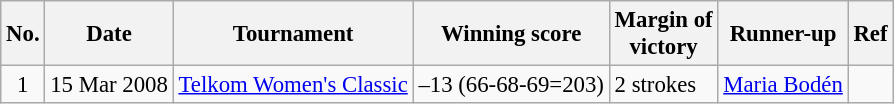<table class="wikitable" style="font-size:95%;">
<tr>
<th>No.</th>
<th>Date</th>
<th>Tournament</th>
<th>Winning score</th>
<th>Margin of<br>victory</th>
<th>Runner-up</th>
<th>Ref</th>
</tr>
<tr>
<td align=center>1</td>
<td>15 Mar 2008</td>
<td><a href='#'>Telkom Women's Classic</a></td>
<td>–13 (66-68-69=203)</td>
<td>2 strokes</td>
<td> <a href='#'>Maria Bodén</a></td>
<td></td>
</tr>
</table>
